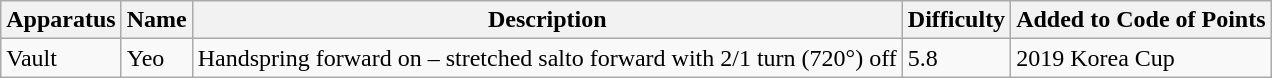<table class="wikitable">
<tr>
<th>Apparatus</th>
<th>Name</th>
<th>Description</th>
<th>Difficulty</th>
<th>Added to Code of Points</th>
</tr>
<tr>
<td>Vault</td>
<td>Yeo</td>
<td>Handspring forward on – stretched salto forward with 2/1 turn (720°) off</td>
<td>5.8</td>
<td>2019 Korea Cup</td>
</tr>
</table>
